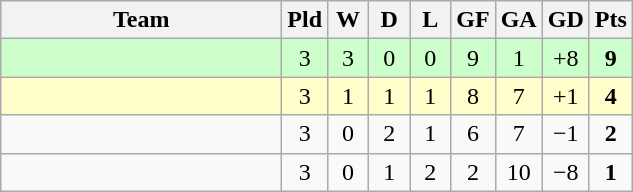<table class="wikitable" style="text-align:center;">
<tr>
<th width=180>Team</th>
<th width=20>Pld</th>
<th width=20>W</th>
<th width=20>D</th>
<th width=20>L</th>
<th width=20>GF</th>
<th width=20>GA</th>
<th width=20>GD</th>
<th width=20>Pts</th>
</tr>
<tr style="background:#cfc;">
<td align="left"></td>
<td>3</td>
<td>3</td>
<td>0</td>
<td>0</td>
<td>9</td>
<td>1</td>
<td>+8</td>
<td><strong>9</strong></td>
</tr>
<tr style="background:#ffc;">
<td align="left"><em></em></td>
<td>3</td>
<td>1</td>
<td>1</td>
<td>1</td>
<td>8</td>
<td>7</td>
<td>+1</td>
<td><strong>4</strong></td>
</tr>
<tr>
<td align="left"></td>
<td>3</td>
<td>0</td>
<td>2</td>
<td>1</td>
<td>6</td>
<td>7</td>
<td>−1</td>
<td><strong>2</strong></td>
</tr>
<tr>
<td align="left"></td>
<td>3</td>
<td>0</td>
<td>1</td>
<td>2</td>
<td>2</td>
<td>10</td>
<td>−8</td>
<td><strong>1</strong></td>
</tr>
</table>
